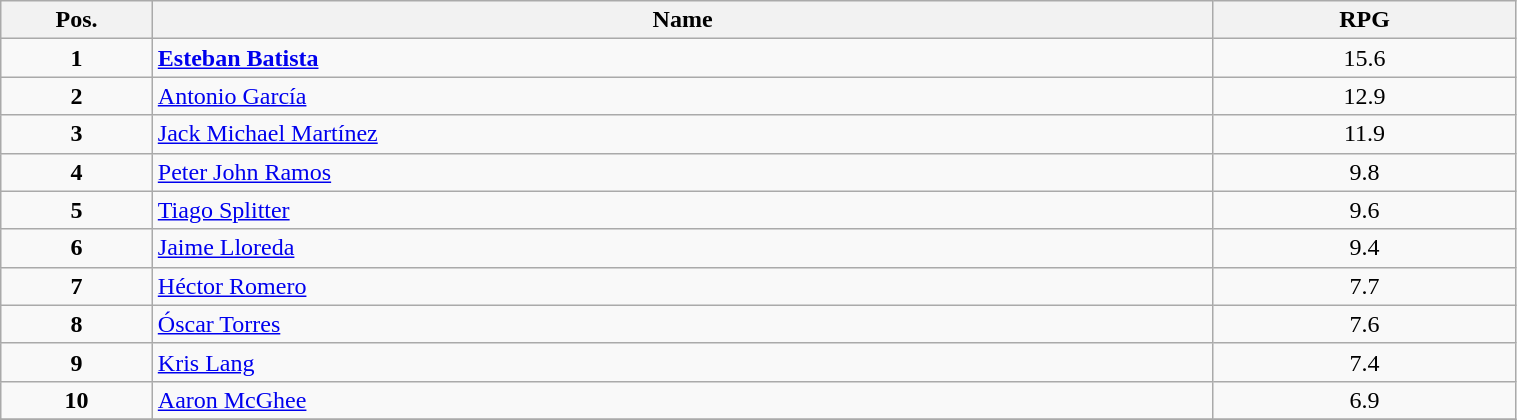<table class=wikitable width="80%">
<tr>
<th width="10%">Pos.</th>
<th width="70%">Name</th>
<th width="20%">RPG</th>
</tr>
<tr>
<td align=center><strong>1</strong></td>
<td> <strong><a href='#'>Esteban Batista</a></strong></td>
<td align=center>15.6</td>
</tr>
<tr>
<td align=center><strong>2</strong></td>
<td> <a href='#'>Antonio García</a></td>
<td align=center>12.9</td>
</tr>
<tr>
<td align=center><strong>3</strong></td>
<td> <a href='#'>Jack Michael Martínez</a></td>
<td align=center>11.9</td>
</tr>
<tr>
<td align=center><strong>4</strong></td>
<td> <a href='#'>Peter John Ramos</a></td>
<td align=center>9.8</td>
</tr>
<tr>
<td align=center><strong>5</strong></td>
<td> <a href='#'>Tiago Splitter</a></td>
<td align=center>9.6</td>
</tr>
<tr>
<td align=center><strong>6</strong></td>
<td> <a href='#'>Jaime Lloreda</a></td>
<td align=center>9.4</td>
</tr>
<tr>
<td align=center><strong>7</strong></td>
<td> <a href='#'>Héctor Romero</a></td>
<td align=center>7.7</td>
</tr>
<tr>
<td align=center><strong>8</strong></td>
<td> <a href='#'>Óscar Torres</a></td>
<td align=center>7.6</td>
</tr>
<tr>
<td align=center><strong>9</strong></td>
<td> <a href='#'>Kris Lang</a></td>
<td align=center>7.4</td>
</tr>
<tr>
<td align=center><strong>10</strong></td>
<td> <a href='#'>Aaron McGhee</a></td>
<td align=center>6.9</td>
</tr>
<tr>
</tr>
</table>
